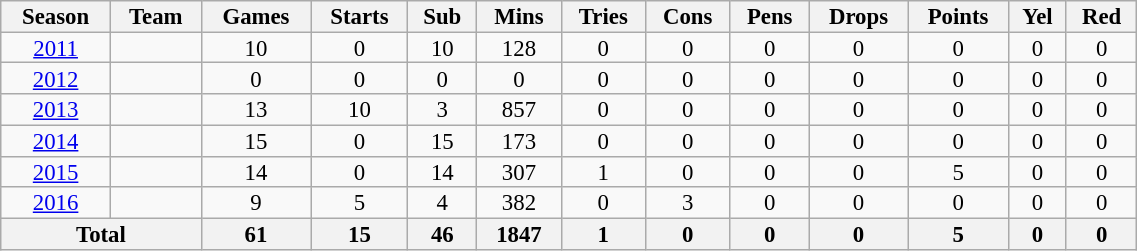<table class="wikitable" style="text-align:center; line-height:90%; font-size:95%; width:60%;">
<tr>
<th>Season</th>
<th>Team</th>
<th>Games</th>
<th>Starts</th>
<th>Sub</th>
<th>Mins</th>
<th>Tries</th>
<th>Cons</th>
<th>Pens</th>
<th>Drops</th>
<th>Points</th>
<th>Yel</th>
<th>Red</th>
</tr>
<tr>
<td><a href='#'>2011</a></td>
<td></td>
<td>10</td>
<td>0</td>
<td>10</td>
<td>128</td>
<td>0</td>
<td>0</td>
<td>0</td>
<td>0</td>
<td>0</td>
<td>0</td>
<td>0</td>
</tr>
<tr>
<td><a href='#'>2012</a></td>
<td></td>
<td>0</td>
<td>0</td>
<td>0</td>
<td>0</td>
<td>0</td>
<td>0</td>
<td>0</td>
<td>0</td>
<td>0</td>
<td>0</td>
<td>0</td>
</tr>
<tr>
<td><a href='#'>2013</a></td>
<td></td>
<td>13</td>
<td>10</td>
<td>3</td>
<td>857</td>
<td>0</td>
<td>0</td>
<td>0</td>
<td>0</td>
<td>0</td>
<td>0</td>
<td>0</td>
</tr>
<tr>
<td><a href='#'>2014</a></td>
<td></td>
<td>15</td>
<td>0</td>
<td>15</td>
<td>173</td>
<td>0</td>
<td>0</td>
<td>0</td>
<td>0</td>
<td>0</td>
<td>0</td>
<td>0</td>
</tr>
<tr>
<td><a href='#'>2015</a></td>
<td></td>
<td>14</td>
<td>0</td>
<td>14</td>
<td>307</td>
<td>1</td>
<td>0</td>
<td>0</td>
<td>0</td>
<td>5</td>
<td>0</td>
<td>0</td>
</tr>
<tr>
<td><a href='#'>2016</a></td>
<td></td>
<td>9</td>
<td>5</td>
<td>4</td>
<td>382</td>
<td>0</td>
<td>3</td>
<td>0</td>
<td>0</td>
<td>0</td>
<td>0</td>
<td>0</td>
</tr>
<tr>
<th colspan="2">Total</th>
<th>61</th>
<th>15</th>
<th>46</th>
<th>1847</th>
<th>1</th>
<th>0</th>
<th>0</th>
<th>0</th>
<th>5</th>
<th>0</th>
<th>0</th>
</tr>
</table>
